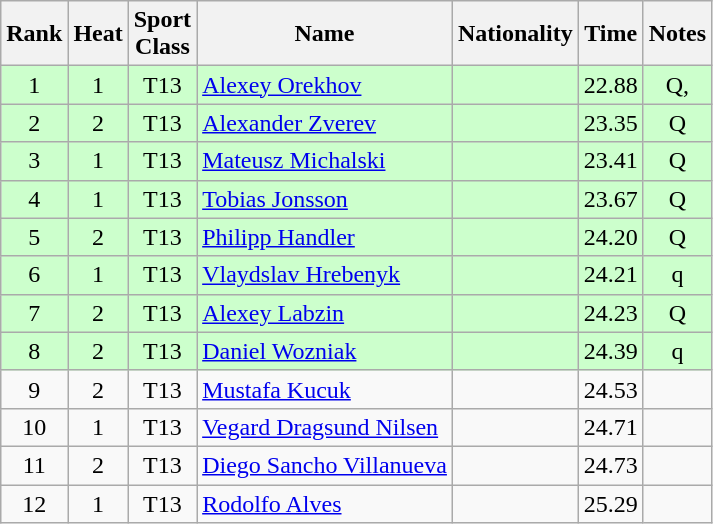<table class="wikitable sortable" style="text-align:center">
<tr>
<th>Rank</th>
<th>Heat</th>
<th>Sport<br>Class</th>
<th>Name</th>
<th>Nationality</th>
<th>Time</th>
<th>Notes</th>
</tr>
<tr bgcolor=ccffcc>
<td>1</td>
<td>1</td>
<td>T13</td>
<td align=left><a href='#'>Alexey Orekhov</a></td>
<td align=left></td>
<td>22.88</td>
<td>Q, </td>
</tr>
<tr bgcolor=ccffcc>
<td>2</td>
<td>2</td>
<td>T13</td>
<td align=left><a href='#'>Alexander Zverev</a></td>
<td align=left></td>
<td>23.35</td>
<td>Q</td>
</tr>
<tr bgcolor=ccffcc>
<td>3</td>
<td>1</td>
<td>T13</td>
<td align=left><a href='#'>Mateusz Michalski</a></td>
<td align=left></td>
<td>23.41</td>
<td>Q</td>
</tr>
<tr bgcolor=ccffcc>
<td>4</td>
<td>1</td>
<td>T13</td>
<td align=left><a href='#'>Tobias Jonsson</a></td>
<td align=left></td>
<td>23.67</td>
<td>Q</td>
</tr>
<tr bgcolor=ccffcc>
<td>5</td>
<td>2</td>
<td>T13</td>
<td align=left><a href='#'>Philipp Handler</a></td>
<td align=left></td>
<td>24.20</td>
<td>Q</td>
</tr>
<tr bgcolor=ccffcc>
<td>6</td>
<td>1</td>
<td>T13</td>
<td align=left><a href='#'>Vlaydslav Hrebenyk</a></td>
<td align=left></td>
<td>24.21</td>
<td>q</td>
</tr>
<tr bgcolor=ccffcc>
<td>7</td>
<td>2</td>
<td>T13</td>
<td align=left><a href='#'>Alexey Labzin</a></td>
<td align=left></td>
<td>24.23</td>
<td>Q</td>
</tr>
<tr bgcolor=ccffcc>
<td>8</td>
<td>2</td>
<td>T13</td>
<td align=left><a href='#'>Daniel Wozniak</a></td>
<td align=left></td>
<td>24.39</td>
<td>q</td>
</tr>
<tr>
<td>9</td>
<td>2</td>
<td>T13</td>
<td align=left><a href='#'>Mustafa Kucuk</a></td>
<td align=left></td>
<td>24.53</td>
<td></td>
</tr>
<tr>
<td>10</td>
<td>1</td>
<td>T13</td>
<td align=left><a href='#'>Vegard Dragsund Nilsen</a></td>
<td align=left></td>
<td>24.71</td>
<td></td>
</tr>
<tr>
<td>11</td>
<td>2</td>
<td>T13</td>
<td align=left><a href='#'>Diego Sancho Villanueva</a></td>
<td align=left></td>
<td>24.73</td>
<td></td>
</tr>
<tr>
<td>12</td>
<td>1</td>
<td>T13</td>
<td align=left><a href='#'>Rodolfo Alves</a></td>
<td align=left></td>
<td>25.29</td>
<td></td>
</tr>
</table>
